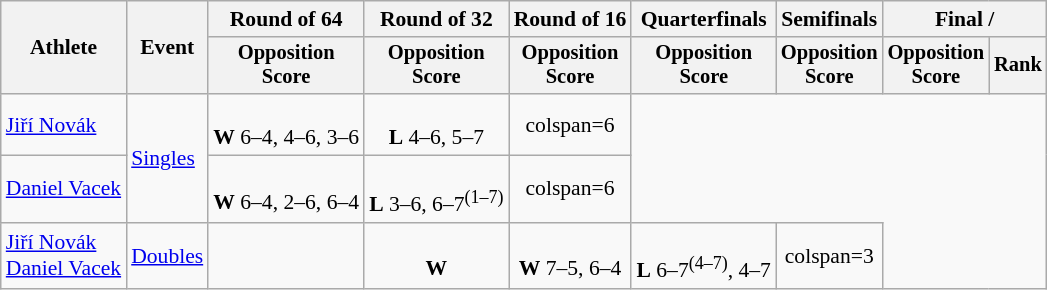<table class=wikitable style="font-size:90%">
<tr>
<th rowspan="2">Athlete</th>
<th rowspan="2">Event</th>
<th>Round of 64</th>
<th>Round of 32</th>
<th>Round of 16</th>
<th>Quarterfinals</th>
<th>Semifinals</th>
<th colspan=2>Final / </th>
</tr>
<tr style="font-size:95%">
<th>Opposition<br>Score</th>
<th>Opposition<br>Score</th>
<th>Opposition<br>Score</th>
<th>Opposition<br>Score</th>
<th>Opposition<br>Score</th>
<th>Opposition<br>Score</th>
<th>Rank</th>
</tr>
<tr align=center>
<td align=left><a href='#'>Jiří Novák</a></td>
<td align=left rowspan=2><a href='#'>Singles</a></td>
<td><br><strong>W</strong> 6–4, 4–6, 3–6</td>
<td><br><strong>L</strong> 4–6, 5–7</td>
<td>colspan=6 </td>
</tr>
<tr align=center>
<td align=left><a href='#'>Daniel Vacek</a></td>
<td><br><strong>W</strong> 6–4, 2–6, 6–4</td>
<td><br><strong>L</strong> 3–6, 6–7<sup>(1–7)</sup></td>
<td>colspan=6 </td>
</tr>
<tr align=center>
<td align=left><a href='#'>Jiří Novák</a><br><a href='#'>Daniel Vacek</a></td>
<td align=left><a href='#'>Doubles</a></td>
<td></td>
<td><br><strong>W</strong> </td>
<td><br><strong>W</strong> 7–5, 6–4</td>
<td><br><strong>L</strong> 6–7<sup>(4–7)</sup>, 4–7</td>
<td>colspan=3 </td>
</tr>
</table>
